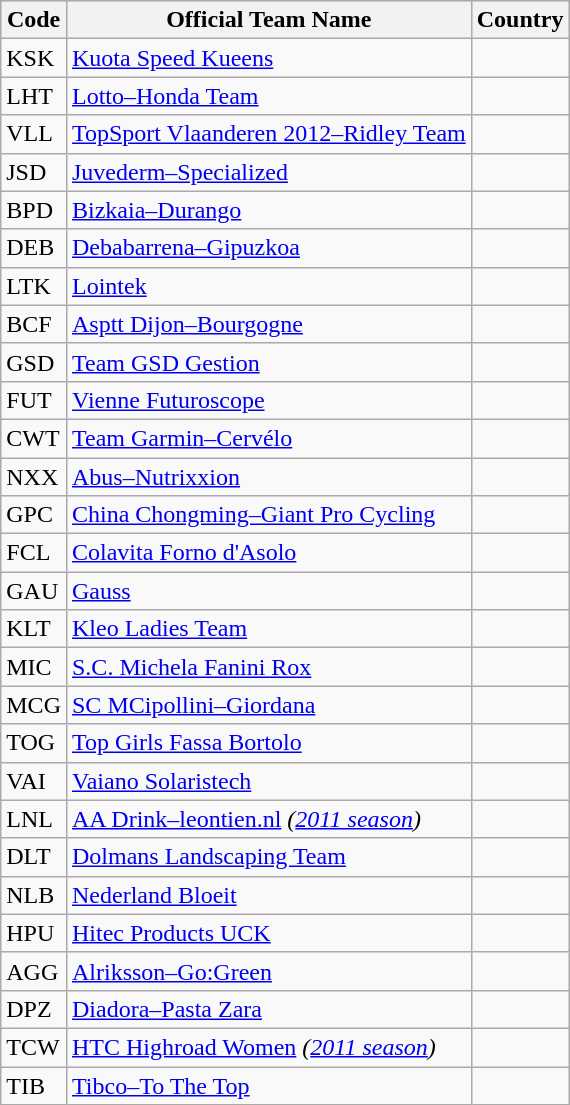<table class="wikitable">
<tr style="background:#ccccff;">
<th>Code</th>
<th>Official Team Name</th>
<th>Country</th>
</tr>
<tr>
<td>KSK</td>
<td><a href='#'>Kuota Speed Kueens</a></td>
<td></td>
</tr>
<tr>
<td>LHT</td>
<td><a href='#'>Lotto–Honda Team</a></td>
<td></td>
</tr>
<tr>
<td>VLL</td>
<td><a href='#'>TopSport Vlaanderen 2012–Ridley Team</a></td>
<td></td>
</tr>
<tr>
<td>JSD</td>
<td><a href='#'>Juvederm–Specialized</a></td>
<td></td>
</tr>
<tr>
<td>BPD</td>
<td><a href='#'>Bizkaia–Durango</a></td>
<td></td>
</tr>
<tr>
<td>DEB</td>
<td><a href='#'>Debabarrena–Gipuzkoa</a></td>
<td></td>
</tr>
<tr>
<td>LTK</td>
<td><a href='#'>Lointek</a></td>
<td></td>
</tr>
<tr>
<td>BCF</td>
<td><a href='#'>Asptt Dijon–Bourgogne</a></td>
<td></td>
</tr>
<tr>
<td>GSD</td>
<td><a href='#'>Team GSD Gestion</a></td>
<td></td>
</tr>
<tr>
<td>FUT</td>
<td><a href='#'>Vienne Futuroscope</a></td>
<td></td>
</tr>
<tr>
<td>CWT</td>
<td><a href='#'>Team Garmin–Cervélo</a></td>
<td></td>
</tr>
<tr>
<td>NXX</td>
<td><a href='#'>Abus–Nutrixxion</a></td>
<td></td>
</tr>
<tr>
<td>GPC</td>
<td><a href='#'>China Chongming–Giant Pro Cycling</a></td>
<td></td>
</tr>
<tr>
<td>FCL</td>
<td><a href='#'>Colavita Forno d'Asolo</a></td>
<td></td>
</tr>
<tr>
<td>GAU</td>
<td><a href='#'>Gauss</a></td>
<td></td>
</tr>
<tr>
<td>KLT</td>
<td><a href='#'>Kleo Ladies Team</a></td>
<td></td>
</tr>
<tr>
<td>MIC</td>
<td><a href='#'>S.C. Michela Fanini Rox</a></td>
<td></td>
</tr>
<tr>
<td>MCG</td>
<td><a href='#'>SC MCipollini–Giordana</a></td>
<td></td>
</tr>
<tr>
<td>TOG</td>
<td><a href='#'>Top Girls Fassa Bortolo</a></td>
<td></td>
</tr>
<tr>
<td>VAI</td>
<td><a href='#'>Vaiano Solaristech</a></td>
<td></td>
</tr>
<tr>
<td>LNL</td>
<td><a href='#'>AA Drink–leontien.nl</a> <em>(<a href='#'>2011 season</a>)</em></td>
<td></td>
</tr>
<tr>
<td>DLT</td>
<td><a href='#'>Dolmans Landscaping Team</a></td>
<td></td>
</tr>
<tr>
<td>NLB</td>
<td><a href='#'>Nederland Bloeit</a></td>
<td></td>
</tr>
<tr>
<td>HPU</td>
<td><a href='#'>Hitec Products UCK</a></td>
<td></td>
</tr>
<tr>
<td>AGG</td>
<td><a href='#'>Alriksson–Go:Green</a></td>
<td></td>
</tr>
<tr>
<td>DPZ</td>
<td><a href='#'>Diadora–Pasta Zara</a></td>
<td></td>
</tr>
<tr>
<td>TCW</td>
<td><a href='#'>HTC Highroad Women</a> <em>(<a href='#'>2011 season</a>)</em></td>
<td></td>
</tr>
<tr>
<td>TIB</td>
<td><a href='#'>Tibco–To The Top</a></td>
<td></td>
</tr>
</table>
